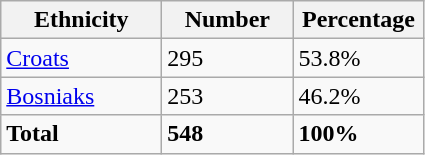<table class="wikitable">
<tr>
<th width="100px">Ethnicity</th>
<th width="80px">Number</th>
<th width="80px">Percentage</th>
</tr>
<tr>
<td><a href='#'>Croats</a></td>
<td>295</td>
<td>53.8%</td>
</tr>
<tr>
<td><a href='#'>Bosniaks</a></td>
<td>253</td>
<td>46.2%</td>
</tr>
<tr>
<td><strong>Total</strong></td>
<td><strong>548</strong></td>
<td><strong>100%</strong></td>
</tr>
</table>
